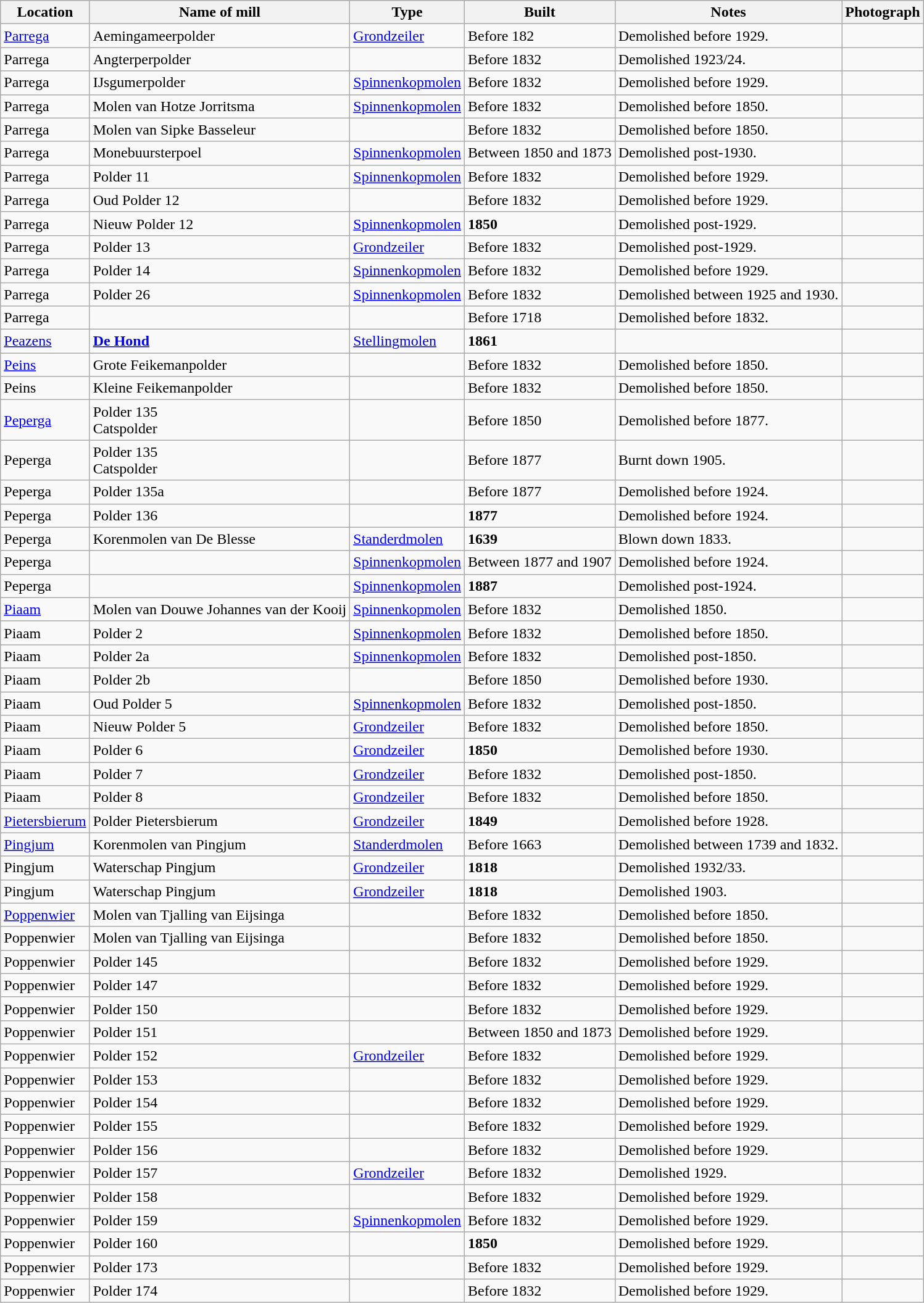<table class="wikitable">
<tr>
<th>Location</th>
<th>Name of mill</th>
<th>Type</th>
<th>Built</th>
<th>Notes</th>
<th>Photograph</th>
</tr>
<tr>
<td><a href='#'>Parrega</a></td>
<td>Aemingameerpolder<br></td>
<td><a href='#'>Grondzeiler</a></td>
<td>Before 182</td>
<td>Demolished before 1929.</td>
<td></td>
</tr>
<tr>
<td>Parrega</td>
<td>Angterperpolder<br></td>
<td></td>
<td>Before 1832</td>
<td>Demolished 1923/24.</td>
<td></td>
</tr>
<tr>
<td>Parrega</td>
<td>IJsgumerpolder<br></td>
<td><a href='#'>Spinnenkopmolen</a></td>
<td>Before 1832</td>
<td>Demolished before 1929.</td>
<td></td>
</tr>
<tr>
<td>Parrega</td>
<td>Molen van Hotze Jorritsma<br></td>
<td><a href='#'>Spinnenkopmolen</a></td>
<td>Before 1832</td>
<td>Demolished before 1850.</td>
<td></td>
</tr>
<tr>
<td>Parrega</td>
<td>Molen van Sipke Basseleur<br></td>
<td></td>
<td>Before 1832</td>
<td>Demolished before 1850.</td>
<td></td>
</tr>
<tr>
<td>Parrega</td>
<td>Monebuursterpoel<br></td>
<td><a href='#'>Spinnenkopmolen</a></td>
<td>Between 1850 and 1873</td>
<td>Demolished post-1930.</td>
<td></td>
</tr>
<tr>
<td>Parrega</td>
<td>Polder 11<br></td>
<td><a href='#'>Spinnenkopmolen</a></td>
<td>Before 1832</td>
<td>Demolished before 1929.</td>
<td></td>
</tr>
<tr>
<td>Parrega</td>
<td>Oud Polder 12<br></td>
<td></td>
<td>Before 1832</td>
<td>Demolished before 1929.</td>
<td></td>
</tr>
<tr>
<td>Parrega</td>
<td>Nieuw Polder 12<br></td>
<td><a href='#'>Spinnenkopmolen</a></td>
<td><strong>1850</strong></td>
<td>Demolished post-1929.</td>
<td></td>
</tr>
<tr>
<td>Parrega</td>
<td>Polder 13<br></td>
<td><a href='#'>Grondzeiler</a></td>
<td>Before 1832</td>
<td>Demolished post-1929.</td>
<td></td>
</tr>
<tr>
<td>Parrega</td>
<td>Polder 14<br></td>
<td><a href='#'>Spinnenkopmolen</a></td>
<td>Before 1832</td>
<td>Demolished before 1929.</td>
<td></td>
</tr>
<tr>
<td>Parrega</td>
<td>Polder 26<br></td>
<td><a href='#'>Spinnenkopmolen</a></td>
<td>Before 1832</td>
<td>Demolished between 1925 and 1930.</td>
<td></td>
</tr>
<tr>
<td>Parrega</td>
<td></td>
<td></td>
<td>Before 1718</td>
<td>Demolished before 1832.</td>
<td></td>
</tr>
<tr>
<td><a href='#'>Peazens</a></td>
<td><strong><a href='#'>De Hond</a></strong><br></td>
<td><a href='#'>Stellingmolen</a></td>
<td><strong>1861</strong></td>
<td></td>
<td></td>
</tr>
<tr>
<td><a href='#'>Peins</a></td>
<td>Grote Feikemanpolder<br></td>
<td></td>
<td>Before 1832</td>
<td>Demolished before 1850.</td>
<td></td>
</tr>
<tr>
<td>Peins</td>
<td>Kleine Feikemanpolder<br></td>
<td></td>
<td>Before 1832</td>
<td>Demolished before 1850.</td>
<td></td>
</tr>
<tr>
<td><a href='#'>Peperga</a></td>
<td>Polder 135<br>Catspolder<br></td>
<td></td>
<td>Before 1850</td>
<td>Demolished before 1877.</td>
<td></td>
</tr>
<tr>
<td>Peperga</td>
<td>Polder 135<br>Catspolder<br></td>
<td></td>
<td>Before 1877</td>
<td>Burnt down 1905.</td>
<td></td>
</tr>
<tr>
<td>Peperga</td>
<td>Polder 135a<br></td>
<td></td>
<td>Before 1877</td>
<td>Demolished before 1924.</td>
<td></td>
</tr>
<tr>
<td>Peperga</td>
<td>Polder 136<br></td>
<td></td>
<td><strong>1877</strong></td>
<td>Demolished before 1924.</td>
<td></td>
</tr>
<tr>
<td>Peperga</td>
<td>Korenmolen van De Blesse<br></td>
<td><a href='#'>Standerdmolen</a></td>
<td><strong>1639</strong></td>
<td>Blown down 1833.</td>
<td></td>
</tr>
<tr>
<td>Peperga</td>
<td></td>
<td><a href='#'>Spinnenkopmolen</a></td>
<td>Between 1877 and 1907</td>
<td>Demolished before 1924.</td>
<td></td>
</tr>
<tr>
<td>Peperga</td>
<td></td>
<td><a href='#'>Spinnenkopmolen</a></td>
<td><strong>1887</strong></td>
<td>Demolished post-1924.</td>
<td></td>
</tr>
<tr>
<td><a href='#'>Piaam</a></td>
<td>Molen van Douwe Johannes van der Kooij<br></td>
<td><a href='#'>Spinnenkopmolen</a></td>
<td>Before 1832</td>
<td>Demolished 1850.</td>
<td></td>
</tr>
<tr>
<td>Piaam</td>
<td>Polder 2<br></td>
<td><a href='#'>Spinnenkopmolen</a></td>
<td>Before 1832</td>
<td>Demolished before 1850.</td>
<td></td>
</tr>
<tr>
<td>Piaam</td>
<td>Polder 2a<br></td>
<td><a href='#'>Spinnenkopmolen</a></td>
<td>Before 1832</td>
<td>Demolished post-1850.</td>
<td></td>
</tr>
<tr>
<td>Piaam</td>
<td>Polder 2b<br></td>
<td></td>
<td>Before 1850</td>
<td>Demolished before 1930.</td>
<td></td>
</tr>
<tr>
<td>Piaam</td>
<td>Oud Polder 5<br></td>
<td><a href='#'>Spinnenkopmolen</a></td>
<td>Before 1832</td>
<td>Demolished post-1850.</td>
<td></td>
</tr>
<tr>
<td>Piaam</td>
<td>Nieuw Polder 5<br></td>
<td><a href='#'>Grondzeiler</a></td>
<td>Before 1832</td>
<td>Demolished before 1850.</td>
<td></td>
</tr>
<tr>
<td>Piaam</td>
<td>Polder 6<br></td>
<td><a href='#'>Grondzeiler</a></td>
<td><strong>1850</strong></td>
<td>Demolished before 1930.</td>
<td></td>
</tr>
<tr>
<td>Piaam</td>
<td>Polder 7<br></td>
<td><a href='#'>Grondzeiler</a></td>
<td>Before 1832</td>
<td>Demolished post-1850.</td>
<td></td>
</tr>
<tr>
<td>Piaam</td>
<td>Polder 8<br></td>
<td><a href='#'>Grondzeiler</a></td>
<td>Before 1832</td>
<td>Demolished before 1850.</td>
<td></td>
</tr>
<tr>
<td><a href='#'>Pietersbierum</a></td>
<td>Polder Pietersbierum<br></td>
<td><a href='#'>Grondzeiler</a></td>
<td><strong>1849</strong></td>
<td>Demolished before 1928.</td>
<td></td>
</tr>
<tr>
<td><a href='#'>Pingjum</a></td>
<td>Korenmolen van Pingjum<br></td>
<td><a href='#'>Standerdmolen</a></td>
<td>Before 1663</td>
<td>Demolished between 1739 and 1832.</td>
<td></td>
</tr>
<tr>
<td>Pingjum</td>
<td>Waterschap Pingjum<br></td>
<td><a href='#'>Grondzeiler</a></td>
<td><strong>1818</strong></td>
<td>Demolished 1932/33.</td>
<td></td>
</tr>
<tr>
<td>Pingjum</td>
<td>Waterschap Pingjum<br></td>
<td><a href='#'>Grondzeiler</a></td>
<td><strong>1818</strong></td>
<td>Demolished 1903.</td>
<td></td>
</tr>
<tr>
<td><a href='#'>Poppenwier</a></td>
<td>Molen van Tjalling van Eijsinga<br></td>
<td></td>
<td>Before 1832</td>
<td>Demolished before 1850.</td>
<td></td>
</tr>
<tr>
<td>Poppenwier</td>
<td>Molen van Tjalling van Eijsinga<br></td>
<td></td>
<td>Before 1832</td>
<td>Demolished before 1850.</td>
<td></td>
</tr>
<tr>
<td>Poppenwier</td>
<td>Polder 145<br></td>
<td></td>
<td>Before 1832</td>
<td>Demolished before 1929.</td>
<td></td>
</tr>
<tr>
<td>Poppenwier</td>
<td>Polder 147<br></td>
<td></td>
<td>Before 1832</td>
<td>Demolished before 1929.</td>
<td></td>
</tr>
<tr>
<td>Poppenwier</td>
<td>Polder 150<br></td>
<td></td>
<td>Before 1832</td>
<td>Demolished before 1929.</td>
<td></td>
</tr>
<tr>
<td>Poppenwier</td>
<td>Polder 151<br></td>
<td></td>
<td>Between 1850 and 1873</td>
<td>Demolished before 1929.</td>
<td></td>
</tr>
<tr>
<td>Poppenwier</td>
<td>Polder 152<br></td>
<td><a href='#'>Grondzeiler</a></td>
<td>Before 1832</td>
<td>Demolished before 1929.</td>
<td></td>
</tr>
<tr>
<td>Poppenwier</td>
<td>Polder 153<br></td>
<td></td>
<td>Before 1832</td>
<td>Demolished before 1929.</td>
<td></td>
</tr>
<tr>
<td>Poppenwier</td>
<td>Polder 154<br></td>
<td></td>
<td>Before 1832</td>
<td>Demolished before 1929.</td>
<td></td>
</tr>
<tr>
<td>Poppenwier</td>
<td>Polder 155<br></td>
<td></td>
<td>Before 1832</td>
<td>Demolished before 1929.</td>
<td></td>
</tr>
<tr>
<td>Poppenwier</td>
<td>Polder 156<br></td>
<td></td>
<td>Before 1832</td>
<td>Demolished before 1929.</td>
<td></td>
</tr>
<tr>
<td>Poppenwier</td>
<td>Polder 157<br></td>
<td><a href='#'>Grondzeiler</a></td>
<td>Before 1832</td>
<td>Demolished 1929.</td>
<td></td>
</tr>
<tr>
<td>Poppenwier</td>
<td>Polder 158<br></td>
<td></td>
<td>Before 1832</td>
<td>Demolished before 1929.</td>
<td></td>
</tr>
<tr>
<td>Poppenwier</td>
<td>Polder 159<br></td>
<td><a href='#'>Spinnenkopmolen</a></td>
<td>Before 1832</td>
<td>Demolished before 1929.</td>
<td></td>
</tr>
<tr>
<td>Poppenwier</td>
<td>Polder 160<br></td>
<td></td>
<td><strong>1850</strong></td>
<td>Demolished before 1929.</td>
<td></td>
</tr>
<tr>
<td>Poppenwier</td>
<td>Polder 173<br></td>
<td></td>
<td>Before 1832</td>
<td>Demolished before 1929.</td>
<td></td>
</tr>
<tr>
<td>Poppenwier</td>
<td>Polder 174<br></td>
<td></td>
<td>Before 1832</td>
<td>Demolished before 1929.</td>
<td></td>
</tr>
</table>
